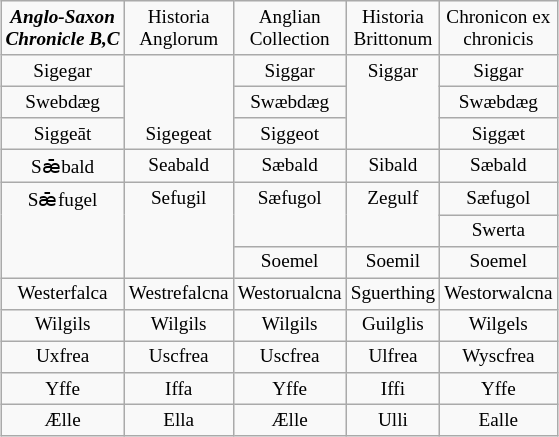<table class="wikitable" style="font-size: 80%; text-align: center; margin: 0.5em 0px 0.5em 1em;">
<tr>
<td><strong><em>Anglo-Saxon<br>Chronicle<em> B,C<strong></td>
<td></em></strong>Historia<br>Anglorum<strong><em></td>
<td></em></strong>Anglian<br>Collection<strong><em></td>
<td></em></strong>Historia<br>Brittonum<strong><em></td>
<td></em></strong>Chronicon ex<br>chronicis<strong><em></td>
</tr>
<tr>
<td>Sigegar</td>
<td rowspan="3" valign="bottom">Sigegeat</td>
<td>Siggar</td>
<td rowspan="3" valign="top">Siggar</td>
<td>Siggar</td>
</tr>
<tr>
<td>Swebdæg</td>
<td>Swæbdæg</td>
<td>Swæbdæg</td>
</tr>
<tr>
<td>Siggeāt</td>
<td>Siggeot</td>
<td>Siggæt</td>
</tr>
<tr>
<td>Sǣbald</td>
<td>Seabald</td>
<td>Sæbald</td>
<td>Sibald</td>
<td>Sæbald</td>
</tr>
<tr>
<td rowspan="3" valign="top">Sǣfugel</td>
<td rowspan="3" valign="top">Sefugil</td>
<td rowspan="2" valign="top">Sæfugol</td>
<td rowspan="2" valign="top">Zegulf</td>
<td>Sæfugol</td>
</tr>
<tr>
<td>Swerta</td>
</tr>
<tr>
<td>Soemel</td>
<td>Soemil</td>
<td>Soemel</td>
</tr>
<tr>
<td>Westerfalca</td>
<td>Westrefalcna</td>
<td>Westorualcna</td>
<td>Sguerthing</td>
<td>Westorwalcna</td>
</tr>
<tr>
<td>Wilgils</td>
<td>Wilgils</td>
<td>Wilgils</td>
<td>Guilglis</td>
<td>Wilgels</td>
</tr>
<tr>
<td>Uxfrea</td>
<td>Uscfrea</td>
<td>Uscfrea</td>
<td>Ulfrea</td>
<td>Wyscfrea</td>
</tr>
<tr>
<td>Yffe</td>
<td>Iffa</td>
<td>Yffe</td>
<td>Iffi</td>
<td>Yffe</td>
</tr>
<tr>
<td>Ælle</td>
<td>Ella</td>
<td>Ælle</td>
<td>Ulli</td>
<td>Ealle</td>
</tr>
</table>
